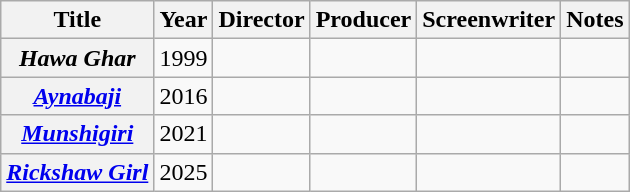<table class="wikitable sortable plainrowheaders">
<tr>
<th scope="col">Title</th>
<th scope="col">Year</th>
<th>Director</th>
<th>Producer</th>
<th>Screenwriter</th>
<th scope="col" class="unsortable">Notes</th>
</tr>
<tr>
<th scope="row"><em>Hawa Ghar</em></th>
<td style="text-align:center;">1999</td>
<td></td>
<td></td>
<td></td>
<td></td>
</tr>
<tr>
<th scope="row"><em><a href='#'>Aynabaji</a></em></th>
<td style="text-align:center;">2016</td>
<td></td>
<td></td>
<td></td>
<td></td>
</tr>
<tr>
<th scope="row"><em><a href='#'>Munshigiri</a></em></th>
<td style="text-align:center;">2021</td>
<td></td>
<td></td>
<td></td>
<td></td>
</tr>
<tr>
<th scope="row"><em><a href='#'>Rickshaw Girl</a></em></th>
<td style="text-align:center;">2025</td>
<td></td>
<td></td>
<td></td>
<td></td>
</tr>
</table>
